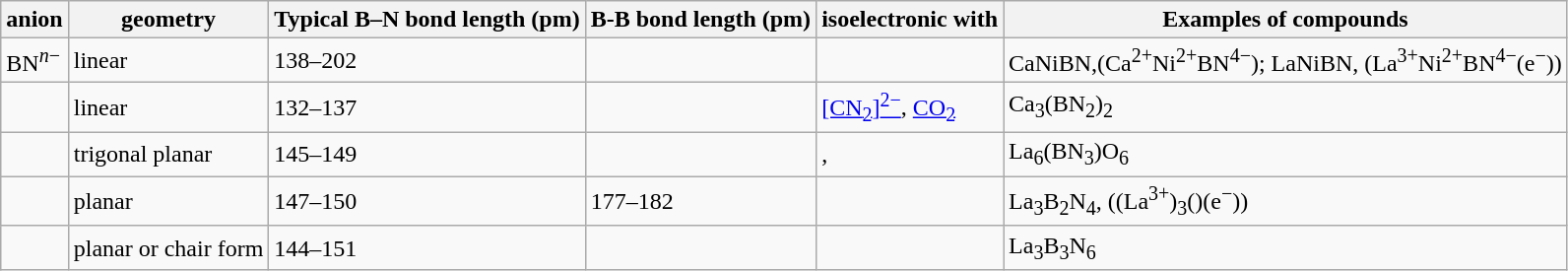<table class="wikitable">
<tr>
<th>anion</th>
<th>geometry</th>
<th>Typical B–N bond length (pm)</th>
<th>B-B bond length (pm)</th>
<th>isoelectronic with</th>
<th>Examples of compounds</th>
</tr>
<tr>
<td>BN<sup><em>n</em>−</sup></td>
<td>linear</td>
<td>138–202</td>
<td></td>
<td></td>
<td>CaNiBN,(Ca<sup>2+</sup>Ni<sup>2+</sup>BN<sup>4−</sup>); LaNiBN, (La<sup>3+</sup>Ni<sup>2+</sup>BN<sup>4−</sup>(e<sup>−</sup>))</td>
</tr>
<tr>
<td></td>
<td>linear</td>
<td>132–137</td>
<td></td>
<td><a href='#'>[CN<sub>2</sub>]<sup>2−</sup></a>, <a href='#'>CO<sub>2</sub></a></td>
<td>Ca<sub>3</sub>(BN<sub>2</sub>)<sub>2</sub></td>
</tr>
<tr>
<td></td>
<td>trigonal planar</td>
<td>145–149</td>
<td></td>
<td><a href='#'></a>, <a href='#'></a></td>
<td>La<sub>6</sub>(BN<sub>3</sub>)O<sub>6</sub></td>
</tr>
<tr>
<td></td>
<td>planar</td>
<td>147–150</td>
<td>177–182</td>
<td><a href='#'></a></td>
<td>La<sub>3</sub>B<sub>2</sub>N<sub>4</sub>, ((La<sup>3+</sup>)<sub>3</sub>()(e<sup>−</sup>))</td>
</tr>
<tr>
<td></td>
<td>planar or chair form</td>
<td>144–151</td>
<td></td>
<td></td>
<td>La<sub>3</sub>B<sub>3</sub>N<sub>6</sub></td>
</tr>
</table>
